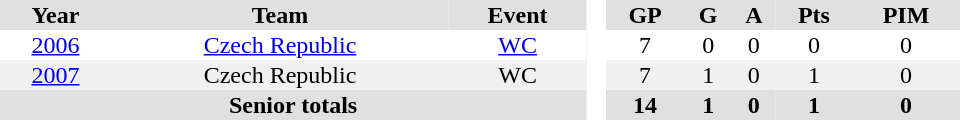<table border="0" cellpadding="1" cellspacing="0" style="text-align:center; width:40em">
<tr ALIGN="center" bgcolor="#e0e0e0">
<th>Year</th>
<th>Team</th>
<th>Event</th>
<th rowspan="99" bgcolor="#ffffff"> </th>
<th>GP</th>
<th>G</th>
<th>A</th>
<th>Pts</th>
<th>PIM</th>
</tr>
<tr>
<td><a href='#'>2006</a></td>
<td><a href='#'>Czech Republic</a></td>
<td><a href='#'>WC</a></td>
<td>7</td>
<td>0</td>
<td>0</td>
<td>0</td>
<td>0</td>
</tr>
<tr bgcolor="#f0f0f0">
<td><a href='#'>2007</a></td>
<td>Czech Republic</td>
<td>WC</td>
<td>7</td>
<td>1</td>
<td>0</td>
<td>1</td>
<td>0</td>
</tr>
<tr bgcolor="#e0e0e0">
<th colspan=3>Senior totals</th>
<th>14</th>
<th>1</th>
<th>0</th>
<th>1</th>
<th>0</th>
</tr>
</table>
